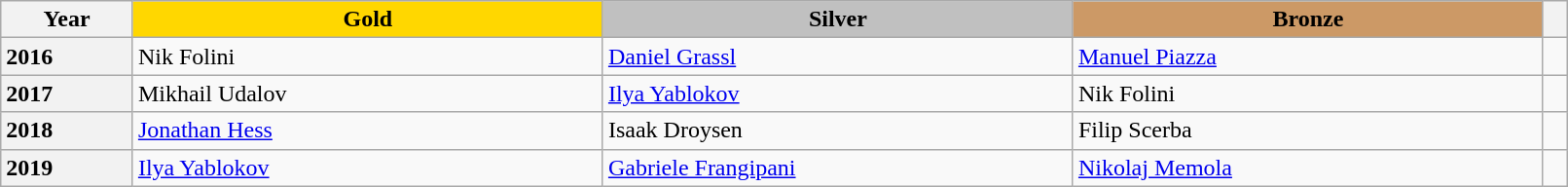<table class="wikitable unsortable" style="text-align:left; width:85%">
<tr>
<th scope="col" style="text-align:center">Year</th>
<td scope="col" style="text-align:center; width:30%; background:gold"><strong>Gold</strong></td>
<td scope="col" style="text-align:center; width:30%; background:silver"><strong>Silver</strong></td>
<td scope="col" style="text-align:center; width:30%; background:#c96"><strong>Bronze</strong></td>
<th scope="col" style="text-align:center"></th>
</tr>
<tr>
<th scope="row" style="text-align:left">2016</th>
<td> Nik Folini</td>
<td> <a href='#'>Daniel Grassl</a></td>
<td> <a href='#'>Manuel Piazza</a></td>
<td></td>
</tr>
<tr>
<th scope="row" style="text-align:left">2017</th>
<td> Mikhail Udalov</td>
<td> <a href='#'>Ilya Yablokov</a></td>
<td> Nik Folini</td>
<td></td>
</tr>
<tr>
<th scope="row" style="text-align:left">2018</th>
<td> <a href='#'>Jonathan Hess</a></td>
<td> Isaak Droysen</td>
<td> Filip Scerba</td>
<td></td>
</tr>
<tr>
<th scope="row" style="text-align:left">2019</th>
<td> <a href='#'>Ilya Yablokov</a></td>
<td> <a href='#'>Gabriele Frangipani</a></td>
<td> <a href='#'>Nikolaj Memola</a></td>
<td></td>
</tr>
</table>
